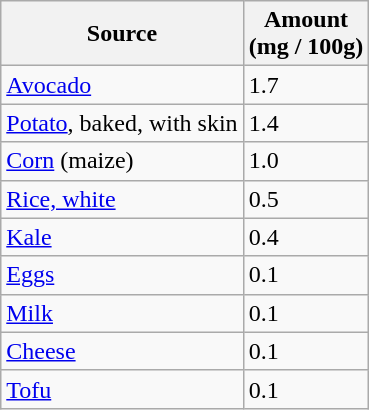<table class="wikitable">
<tr>
<th>Source</th>
<th>Amount<br> (mg / 100g)</th>
</tr>
<tr>
<td><a href='#'>Avocado</a></td>
<td>1.7</td>
</tr>
<tr>
<td><a href='#'>Potato</a>, baked, with skin</td>
<td>1.4</td>
</tr>
<tr>
<td><a href='#'>Corn</a> (maize)</td>
<td>1.0</td>
</tr>
<tr>
<td><a href='#'>Rice, white</a></td>
<td>0.5</td>
</tr>
<tr>
<td><a href='#'>Kale</a></td>
<td>0.4</td>
</tr>
<tr>
<td><a href='#'>Eggs</a></td>
<td>0.1</td>
</tr>
<tr>
<td><a href='#'>Milk</a></td>
<td>0.1</td>
</tr>
<tr>
<td><a href='#'>Cheese</a></td>
<td>0.1</td>
</tr>
<tr>
<td><a href='#'>Tofu</a></td>
<td>0.1</td>
</tr>
</table>
